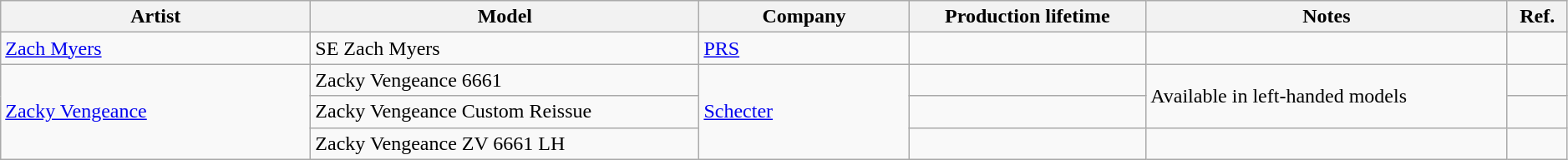<table class="wikitable sortable plainrowheaders" style="width:99%;">
<tr>
<th scope="col" style="width:15em;">Artist</th>
<th scope="col">Model</th>
<th scope="col" style="width:10em;">Company</th>
<th scope="col">Production lifetime</th>
<th scope="col" class="unsortable">Notes</th>
<th scope="col">Ref.</th>
</tr>
<tr>
<td><a href='#'>Zach Myers</a></td>
<td>SE Zach Myers</td>
<td><a href='#'>PRS</a></td>
<td></td>
<td></td>
<td></td>
</tr>
<tr>
<td rowspan=3><a href='#'>Zacky Vengeance</a></td>
<td>Zacky Vengeance 6661</td>
<td rowspan=3><a href='#'>Schecter</a></td>
<td></td>
<td rowspan=2>Available in left-handed models</td>
<td></td>
</tr>
<tr>
<td>Zacky Vengeance Custom Reissue</td>
<td></td>
<td></td>
</tr>
<tr>
<td>Zacky Vengeance ZV 6661 LH</td>
<td></td>
<td></td>
<td></td>
</tr>
</table>
